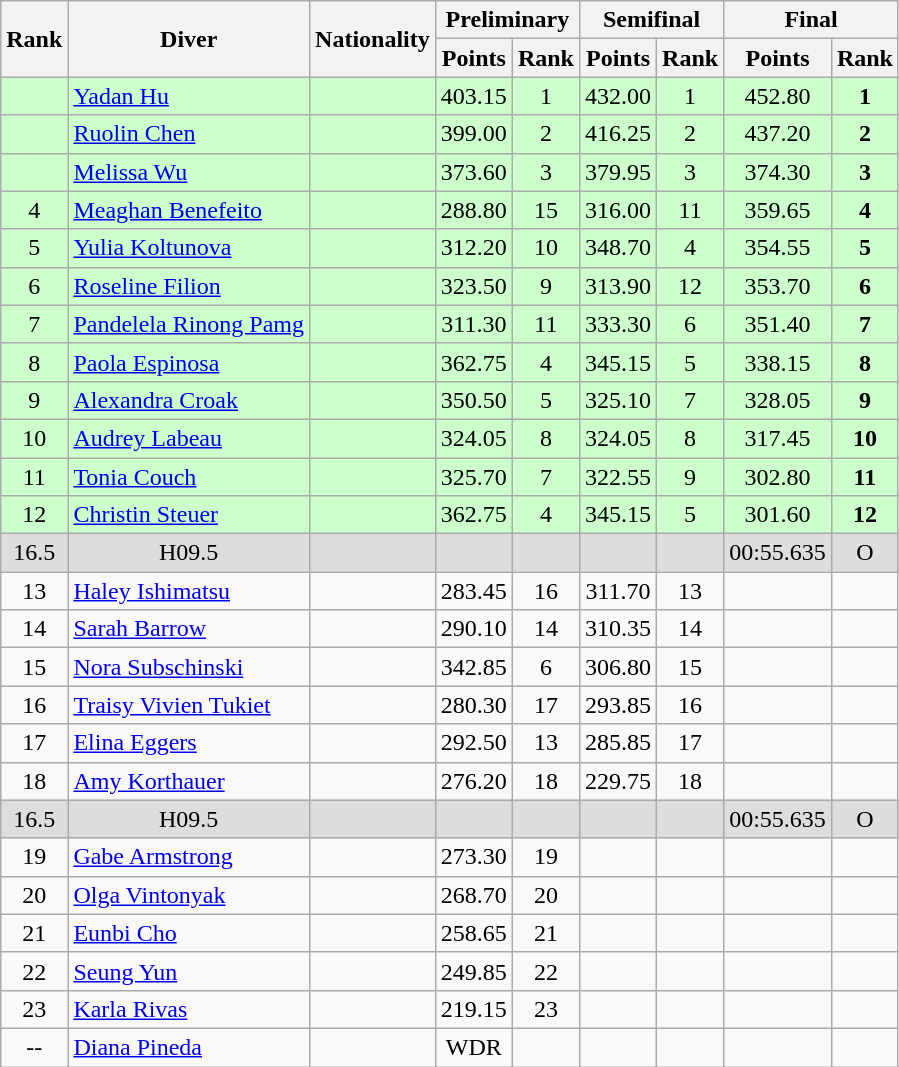<table class="wikitable" style="text-align:center">
<tr>
<th rowspan="2">Rank</th>
<th rowspan="2">Diver</th>
<th rowspan="2">Nationality</th>
<th colspan="2">Preliminary</th>
<th colspan="2">Semifinal</th>
<th colspan="2">Final</th>
</tr>
<tr>
<th>Points</th>
<th>Rank</th>
<th>Points</th>
<th>Rank</th>
<th>Points</th>
<th>Rank</th>
</tr>
<tr bgcolor=ccffcc>
<td></td>
<td align=left><a href='#'>Yadan Hu</a></td>
<td align=left></td>
<td>403.15</td>
<td>1</td>
<td>432.00</td>
<td>1</td>
<td>452.80</td>
<td><strong>1</strong></td>
</tr>
<tr bgcolor=ccffcc>
<td></td>
<td align=left><a href='#'>Ruolin Chen</a></td>
<td align=left></td>
<td>399.00</td>
<td>2</td>
<td>416.25</td>
<td>2</td>
<td>437.20</td>
<td><strong>2</strong></td>
</tr>
<tr bgcolor=ccffcc>
<td></td>
<td align=left><a href='#'>Melissa Wu</a></td>
<td align=left></td>
<td>373.60</td>
<td>3</td>
<td>379.95</td>
<td>3</td>
<td>374.30</td>
<td><strong>3</strong></td>
</tr>
<tr bgcolor=ccffcc>
<td>4</td>
<td align=left><a href='#'>Meaghan Benefeito</a></td>
<td align=left></td>
<td>288.80</td>
<td>15</td>
<td>316.00</td>
<td>11</td>
<td>359.65</td>
<td><strong>4</strong></td>
</tr>
<tr bgcolor=ccffcc>
<td>5</td>
<td align=left><a href='#'>Yulia Koltunova</a></td>
<td align=left></td>
<td>312.20</td>
<td>10</td>
<td>348.70</td>
<td>4</td>
<td>354.55</td>
<td><strong>5</strong></td>
</tr>
<tr bgcolor=ccffcc>
<td>6</td>
<td align=left><a href='#'>Roseline Filion</a></td>
<td align=left></td>
<td>323.50</td>
<td>9</td>
<td>313.90</td>
<td>12</td>
<td>353.70</td>
<td><strong>6</strong></td>
</tr>
<tr bgcolor=ccffcc>
<td>7</td>
<td align=left><a href='#'>Pandelela Rinong Pamg</a></td>
<td align=left></td>
<td>311.30</td>
<td>11</td>
<td>333.30</td>
<td>6</td>
<td>351.40</td>
<td><strong>7</strong></td>
</tr>
<tr bgcolor=ccffcc>
<td>8</td>
<td align=left><a href='#'>Paola Espinosa</a></td>
<td align=left></td>
<td>362.75</td>
<td>4</td>
<td>345.15</td>
<td>5</td>
<td>338.15</td>
<td><strong>8</strong></td>
</tr>
<tr bgcolor=ccffcc>
<td>9</td>
<td align=left><a href='#'>Alexandra Croak</a></td>
<td align=left></td>
<td>350.50</td>
<td>5</td>
<td>325.10</td>
<td>7</td>
<td>328.05</td>
<td><strong>9</strong></td>
</tr>
<tr bgcolor=ccffcc>
<td>10</td>
<td align=left><a href='#'>Audrey Labeau</a></td>
<td align=left></td>
<td>324.05</td>
<td>8</td>
<td>324.05</td>
<td>8</td>
<td>317.45</td>
<td><strong>10</strong></td>
</tr>
<tr bgcolor=ccffcc>
<td>11</td>
<td align=left><a href='#'>Tonia Couch</a></td>
<td align=left></td>
<td>325.70</td>
<td>7</td>
<td>322.55</td>
<td>9</td>
<td>302.80</td>
<td><strong>11</strong></td>
</tr>
<tr bgcolor=ccffcc>
<td>12</td>
<td align=left><a href='#'>Christin Steuer</a></td>
<td align=left></td>
<td>362.75</td>
<td>4</td>
<td>345.15</td>
<td>5</td>
<td>301.60</td>
<td><strong>12</strong></td>
</tr>
<tr bgcolor=#DDDDDD>
<td><span>16.5</span></td>
<td><span>H09.5</span></td>
<td></td>
<td></td>
<td></td>
<td></td>
<td></td>
<td><span>00:55.635</span></td>
<td><span>O</span></td>
</tr>
<tr>
<td>13</td>
<td align=left><a href='#'>Haley Ishimatsu</a></td>
<td align=left></td>
<td>283.45</td>
<td>16</td>
<td>311.70</td>
<td>13</td>
<td></td>
<td></td>
</tr>
<tr>
<td>14</td>
<td align=left><a href='#'>Sarah Barrow</a></td>
<td align=left></td>
<td>290.10</td>
<td>14</td>
<td>310.35</td>
<td>14</td>
<td></td>
<td></td>
</tr>
<tr>
<td>15</td>
<td align=left><a href='#'>Nora Subschinski</a></td>
<td align=left></td>
<td>342.85</td>
<td>6</td>
<td>306.80</td>
<td>15</td>
<td></td>
<td></td>
</tr>
<tr>
<td>16</td>
<td align=left><a href='#'>Traisy Vivien Tukiet</a></td>
<td align=left></td>
<td>280.30</td>
<td>17</td>
<td>293.85</td>
<td>16</td>
<td></td>
<td></td>
</tr>
<tr>
<td>17</td>
<td align=left><a href='#'>Elina Eggers</a></td>
<td align=left></td>
<td>292.50</td>
<td>13</td>
<td>285.85</td>
<td>17</td>
<td></td>
<td></td>
</tr>
<tr>
<td>18</td>
<td align=left><a href='#'>Amy Korthauer</a></td>
<td align=left></td>
<td>276.20</td>
<td>18</td>
<td>229.75</td>
<td>18</td>
<td></td>
<td></td>
</tr>
<tr bgcolor=#DDDDDD>
<td><span>16.5</span></td>
<td><span>H09.5</span></td>
<td></td>
<td></td>
<td></td>
<td></td>
<td></td>
<td><span>00:55.635</span></td>
<td><span>O</span></td>
</tr>
<tr>
<td>19</td>
<td align=left><a href='#'>Gabe Armstrong</a></td>
<td align=left></td>
<td>273.30</td>
<td>19</td>
<td></td>
<td></td>
<td></td>
<td></td>
</tr>
<tr>
<td>20</td>
<td align=left><a href='#'>Olga Vintonyak</a></td>
<td align=left></td>
<td>268.70</td>
<td>20</td>
<td></td>
<td></td>
<td></td>
<td></td>
</tr>
<tr>
<td>21</td>
<td align=left><a href='#'>Eunbi Cho</a></td>
<td align=left></td>
<td>258.65</td>
<td>21</td>
<td></td>
<td></td>
<td></td>
<td></td>
</tr>
<tr>
<td>22</td>
<td align=left><a href='#'>Seung Yun</a></td>
<td align=left></td>
<td>249.85</td>
<td>22</td>
<td></td>
<td></td>
<td></td>
<td></td>
</tr>
<tr>
<td>23</td>
<td align=left><a href='#'>Karla Rivas</a></td>
<td align=left></td>
<td>219.15</td>
<td>23</td>
<td></td>
<td></td>
<td></td>
<td></td>
</tr>
<tr>
<td>--</td>
<td align=left><a href='#'>Diana Pineda</a></td>
<td align=left></td>
<td>WDR</td>
<td></td>
<td></td>
<td></td>
<td></td>
<td></td>
</tr>
</table>
